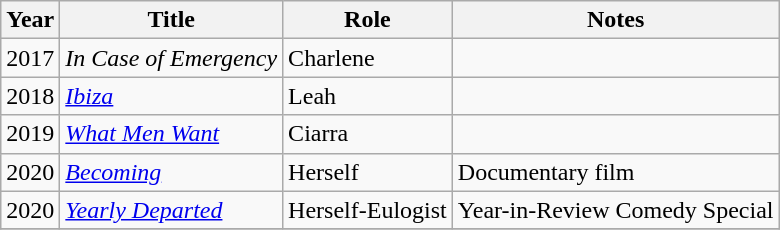<table class="wikitable sortable">
<tr>
<th>Year</th>
<th>Title</th>
<th>Role</th>
<th class="unsortable">Notes</th>
</tr>
<tr>
<td>2017</td>
<td><em>In Case of Emergency</em></td>
<td>Charlene</td>
<td></td>
</tr>
<tr>
<td>2018</td>
<td><em><a href='#'>Ibiza</a></em></td>
<td>Leah</td>
<td></td>
</tr>
<tr>
<td>2019</td>
<td><em><a href='#'>What Men Want</a></em></td>
<td>Ciarra</td>
<td></td>
</tr>
<tr>
<td>2020</td>
<td><em><a href='#'>Becoming</a></em></td>
<td>Herself</td>
<td>Documentary film</td>
</tr>
<tr>
<td>2020</td>
<td><em><a href='#'>Yearly Departed</a></em></td>
<td>Herself-Eulogist</td>
<td>Year-in-Review Comedy Special</td>
</tr>
<tr>
</tr>
</table>
